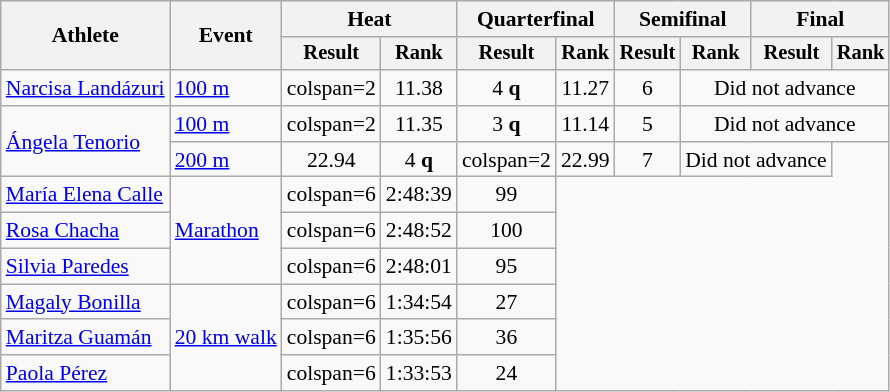<table class="wikitable" style="font-size:90%">
<tr>
<th rowspan="2">Athlete</th>
<th rowspan="2">Event</th>
<th colspan="2">Heat</th>
<th colspan="2">Quarterfinal</th>
<th colspan="2">Semifinal</th>
<th colspan="2">Final</th>
</tr>
<tr style="font-size:95%">
<th>Result</th>
<th>Rank</th>
<th>Result</th>
<th>Rank</th>
<th>Result</th>
<th>Rank</th>
<th>Result</th>
<th>Rank</th>
</tr>
<tr align=center>
<td align=left><a href='#'>Narcisa Landázuri</a></td>
<td align=left><a href='#'>100 m</a></td>
<td>colspan=2 </td>
<td>11.38</td>
<td>4 <strong>q</strong></td>
<td>11.27</td>
<td>6</td>
<td colspan=4>Did not advance</td>
</tr>
<tr align=center>
<td align=left rowspan=2><a href='#'>Ángela Tenorio</a></td>
<td align=left><a href='#'>100 m</a></td>
<td>colspan=2 </td>
<td>11.35</td>
<td>3 <strong>q</strong></td>
<td>11.14</td>
<td>5</td>
<td colspan=4>Did not advance</td>
</tr>
<tr align=center>
<td align=left><a href='#'>200 m</a></td>
<td>22.94</td>
<td>4 <strong>q</strong></td>
<td>colspan=2 </td>
<td>22.99</td>
<td>7</td>
<td colspan=2>Did not advance</td>
</tr>
<tr align=center>
<td align=left><a href='#'>María Elena Calle</a></td>
<td align=left rowspan=3><a href='#'>Marathon</a></td>
<td>colspan=6 </td>
<td>2:48:39</td>
<td>99</td>
</tr>
<tr align=center>
<td align=left><a href='#'>Rosa Chacha</a></td>
<td>colspan=6 </td>
<td>2:48:52</td>
<td>100</td>
</tr>
<tr align=center>
<td align=left><a href='#'>Silvia Paredes</a></td>
<td>colspan=6 </td>
<td>2:48:01</td>
<td>95</td>
</tr>
<tr align=center>
<td align=left><a href='#'>Magaly Bonilla</a></td>
<td align=left rowspan=3><a href='#'>20 km walk</a></td>
<td>colspan=6 </td>
<td>1:34:54</td>
<td>27</td>
</tr>
<tr align=center>
<td align=left><a href='#'>Maritza Guamán</a></td>
<td>colspan=6 </td>
<td>1:35:56</td>
<td>36</td>
</tr>
<tr align=center>
<td align=left><a href='#'>Paola Pérez</a></td>
<td>colspan=6 </td>
<td>1:33:53</td>
<td>24</td>
</tr>
</table>
